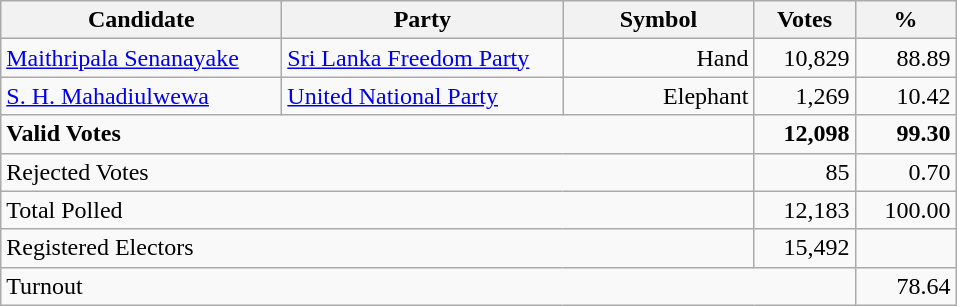<table class="wikitable" border="1" style="text-align:right;">
<tr>
<th align=left width="180">Candidate</th>
<th align=left width="180">Party</th>
<th align=left width="120">Symbol</th>
<th align=left width="60">Votes</th>
<th align=left width="60">%</th>
</tr>
<tr>
<td align=left><a href='#'>Maithripala Senanayake</a></td>
<td align=left><a href='#'>Sri Lanka Freedom Party</a></td>
<td>Hand</td>
<td>10,829</td>
<td>88.89</td>
</tr>
<tr>
<td align=left><a href='#'>S. H. Mahadiulwewa</a></td>
<td align=left><a href='#'>United National Party</a></td>
<td>Elephant</td>
<td>1,269</td>
<td>10.42</td>
</tr>
<tr>
<td align=left colspan=3><strong>Valid Votes</strong></td>
<td><strong>12,098</strong></td>
<td><strong>99.30</strong></td>
</tr>
<tr>
<td align=left colspan=3>Rejected Votes</td>
<td>85</td>
<td>0.70</td>
</tr>
<tr>
<td align=left colspan=3>Total Polled</td>
<td>12,183</td>
<td>100.00</td>
</tr>
<tr>
<td align=left colspan=3>Registered Electors</td>
<td>15,492</td>
<td></td>
</tr>
<tr>
<td align=left colspan=4>Turnout</td>
<td>78.64</td>
</tr>
</table>
